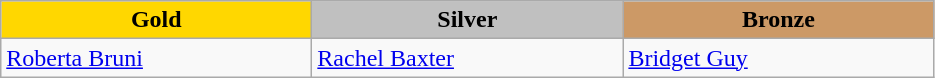<table class="wikitable" style="text-align:left">
<tr align="center">
<td width=200 bgcolor=gold><strong>Gold</strong></td>
<td width=200 bgcolor=silver><strong>Silver</strong></td>
<td width=200 bgcolor=CC9966><strong>Bronze</strong></td>
</tr>
<tr>
<td><a href='#'>Roberta Bruni</a><br></td>
<td><a href='#'>Rachel Baxter</a><br></td>
<td><a href='#'>Bridget Guy</a><br></td>
</tr>
</table>
